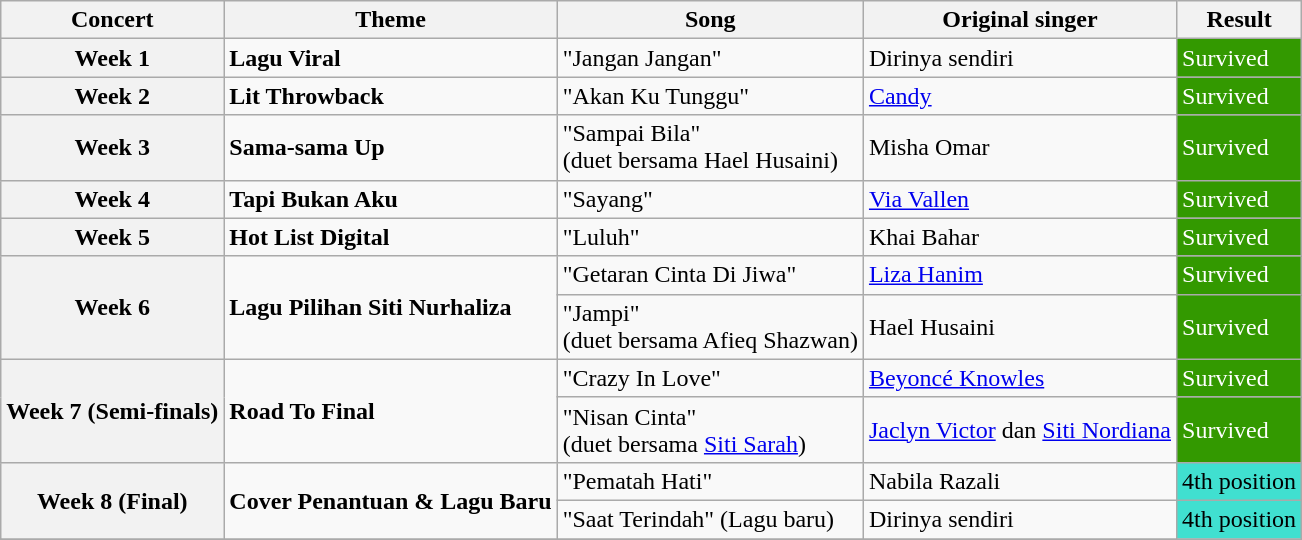<table class="wikitable">
<tr>
<th>Concert</th>
<th>Theme</th>
<th>Song</th>
<th>Original singer</th>
<th>Result</th>
</tr>
<tr>
<th>Week 1</th>
<td><strong>Lagu Viral</strong></td>
<td>"Jangan Jangan"</td>
<td>Dirinya sendiri</td>
<td style="background-color: #339900; color: #ffffff;">Survived</td>
</tr>
<tr>
<th>Week 2</th>
<td><strong>Lit Throwback</strong></td>
<td>"Akan Ku Tunggu"</td>
<td><a href='#'>Candy</a></td>
<td style="background-color: #339900; color: #ffffff;">Survived</td>
</tr>
<tr>
<th>Week 3</th>
<td><strong>Sama-sama Up</strong></td>
<td>"Sampai Bila"<br>(duet bersama Hael Husaini)</td>
<td>Misha Omar</td>
<td style="background-color: #339900; color: #ffffff;">Survived</td>
</tr>
<tr>
<th>Week 4</th>
<td><strong>Tapi Bukan Aku</strong></td>
<td>"Sayang"</td>
<td><a href='#'>Via Vallen</a></td>
<td style="background-color: #339900; color: #ffffff;">Survived</td>
</tr>
<tr>
<th>Week 5</th>
<td><strong>Hot List Digital</strong></td>
<td>"Luluh"</td>
<td>Khai Bahar</td>
<td style="background-color: #339900; color: #ffffff;">Survived</td>
</tr>
<tr>
<th rowspan="2">Week 6</th>
<td rowspan="2"><strong>Lagu Pilihan Siti Nurhaliza</strong></td>
<td>"Getaran Cinta Di Jiwa"</td>
<td><a href='#'>Liza Hanim</a></td>
<td style="background-color: #339900; color: #ffffff;">Survived</td>
</tr>
<tr>
<td>"Jampi"<br>(duet bersama Afieq Shazwan)</td>
<td>Hael Husaini</td>
<td style="background-color: #339900; color: #ffffff;">Survived</td>
</tr>
<tr>
<th rowspan="2">Week 7 (Semi-finals)</th>
<td rowspan="2"><strong>Road To Final</strong></td>
<td>"Crazy In Love"</td>
<td><a href='#'>Beyoncé Knowles</a></td>
<td style="background-color: #339900; color: #ffffff;">Survived</td>
</tr>
<tr>
<td>"Nisan Cinta"<br>(duet bersama <a href='#'>Siti Sarah</a>)</td>
<td><a href='#'>Jaclyn Victor</a> dan <a href='#'>Siti Nordiana</a></td>
<td style="background-color: #339900; color: #ffffff;">Survived</td>
</tr>
<tr>
<th rowspan="2">Week 8 (Final)</th>
<td rowspan="2"><strong>Cover Penantuan & Lagu Baru</strong></td>
<td>"Pematah Hati"</td>
<td>Nabila Razali</td>
<td style="background-color: turquoise; color: black;">4th position</td>
</tr>
<tr>
<td>"Saat Terindah" (Lagu baru)</td>
<td>Dirinya sendiri</td>
<td style="background-color: turquoise; color: black;">4th position</td>
</tr>
<tr>
</tr>
</table>
